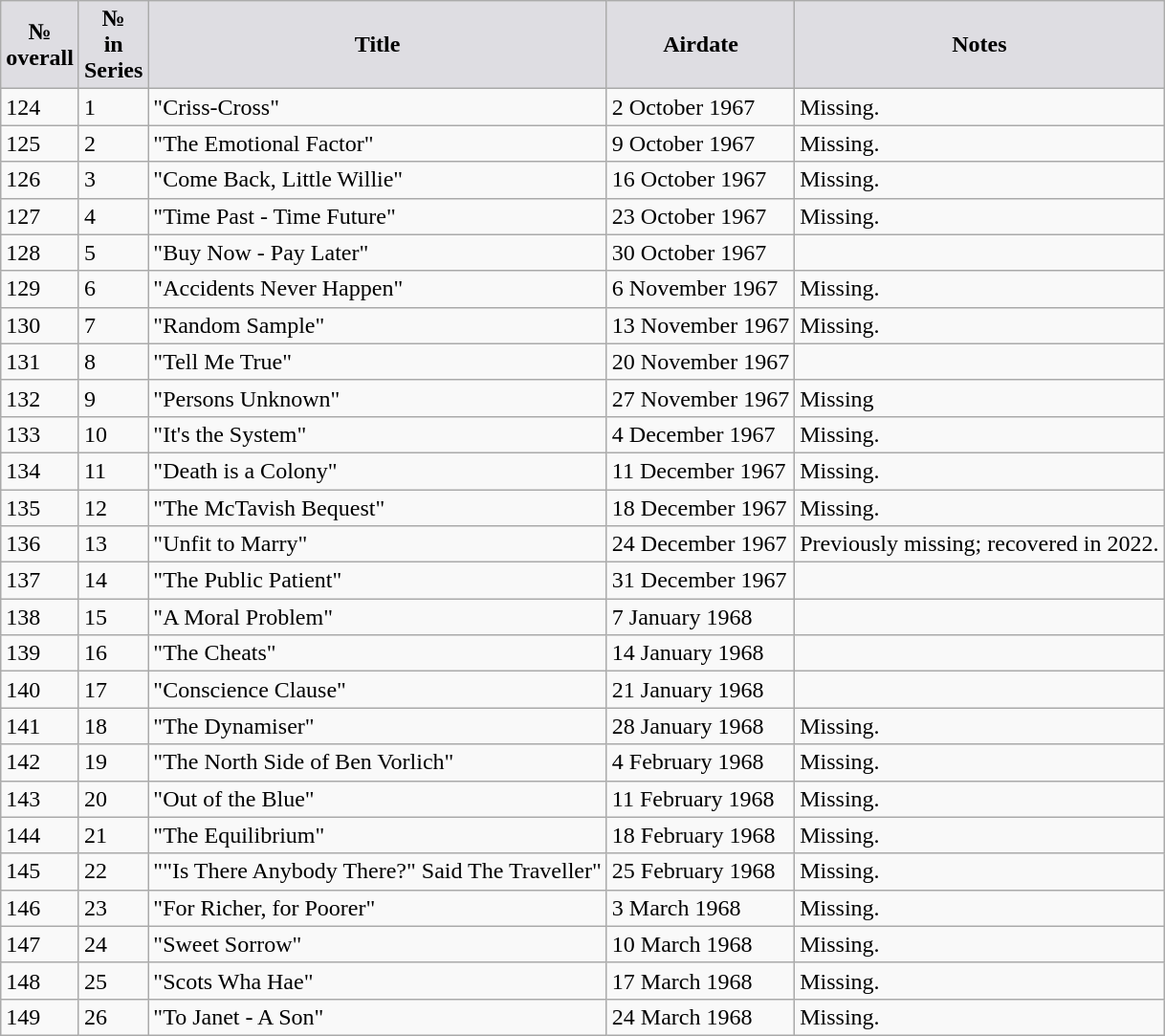<table class="wikitable">
<tr>
<th style="background:#dedde2;">№<br>overall</th>
<th style="background:#dedde2;">№<br>in<br>Series</th>
<th style="background:#dedde2;">Title</th>
<th style="background:#dedde2;">Airdate</th>
<th style="background:#dedde2;">Notes</th>
</tr>
<tr>
<td>124</td>
<td>1</td>
<td>"Criss-Cross"</td>
<td>2 October 1967</td>
<td>Missing.</td>
</tr>
<tr>
<td>125</td>
<td>2</td>
<td>"The Emotional Factor"</td>
<td>9 October 1967</td>
<td>Missing.</td>
</tr>
<tr>
<td>126</td>
<td>3</td>
<td>"Come Back, Little Willie"</td>
<td>16 October 1967</td>
<td>Missing.</td>
</tr>
<tr>
<td>127</td>
<td>4</td>
<td>"Time Past - Time Future"</td>
<td>23 October 1967</td>
<td>Missing.</td>
</tr>
<tr>
<td>128</td>
<td>5</td>
<td>"Buy Now - Pay Later"</td>
<td>30 October 1967</td>
<td></td>
</tr>
<tr>
<td>129</td>
<td>6</td>
<td>"Accidents Never Happen"</td>
<td>6 November 1967</td>
<td>Missing.</td>
</tr>
<tr>
<td>130</td>
<td>7</td>
<td>"Random Sample"</td>
<td>13 November 1967</td>
<td>Missing.</td>
</tr>
<tr>
<td>131</td>
<td>8</td>
<td>"Tell Me True"</td>
<td>20 November 1967</td>
<td></td>
</tr>
<tr>
<td>132</td>
<td>9</td>
<td>"Persons Unknown"</td>
<td>27 November 1967</td>
<td>Missing</td>
</tr>
<tr>
<td>133</td>
<td>10</td>
<td>"It's the System"</td>
<td>4 December 1967</td>
<td>Missing.</td>
</tr>
<tr>
<td>134</td>
<td>11</td>
<td>"Death is a Colony"</td>
<td>11 December 1967</td>
<td>Missing.</td>
</tr>
<tr>
<td>135</td>
<td>12</td>
<td>"The McTavish Bequest"</td>
<td>18 December 1967</td>
<td>Missing.</td>
</tr>
<tr>
<td>136</td>
<td>13</td>
<td>"Unfit to Marry"</td>
<td>24 December 1967</td>
<td>Previously missing; recovered in 2022.</td>
</tr>
<tr>
<td>137</td>
<td>14</td>
<td>"The Public Patient"</td>
<td>31 December 1967</td>
<td></td>
</tr>
<tr>
<td>138</td>
<td>15</td>
<td>"A Moral Problem"</td>
<td>7 January 1968</td>
<td></td>
</tr>
<tr>
<td>139</td>
<td>16</td>
<td>"The Cheats"</td>
<td>14 January 1968</td>
<td></td>
</tr>
<tr>
<td>140</td>
<td>17</td>
<td>"Conscience Clause"</td>
<td>21 January 1968</td>
<td></td>
</tr>
<tr>
<td>141</td>
<td>18</td>
<td>"The Dynamiser"</td>
<td>28 January 1968</td>
<td>Missing.</td>
</tr>
<tr>
<td>142</td>
<td>19</td>
<td>"The North Side of Ben Vorlich"</td>
<td>4 February 1968</td>
<td>Missing.</td>
</tr>
<tr>
<td>143</td>
<td>20</td>
<td>"Out of the Blue"</td>
<td>11 February 1968</td>
<td>Missing.</td>
</tr>
<tr>
<td>144</td>
<td>21</td>
<td>"The Equilibrium"</td>
<td>18 February 1968</td>
<td>Missing.</td>
</tr>
<tr>
<td>145</td>
<td>22</td>
<td>""Is There Anybody There?" Said The Traveller"</td>
<td>25 February 1968</td>
<td>Missing.</td>
</tr>
<tr>
<td>146</td>
<td>23</td>
<td>"For Richer, for Poorer"</td>
<td>3 March 1968</td>
<td>Missing.</td>
</tr>
<tr>
<td>147</td>
<td>24</td>
<td>"Sweet Sorrow"</td>
<td>10 March 1968</td>
<td>Missing.</td>
</tr>
<tr>
<td>148</td>
<td>25</td>
<td>"Scots Wha Hae"</td>
<td>17 March 1968</td>
<td>Missing.</td>
</tr>
<tr>
<td>149</td>
<td>26</td>
<td>"To Janet - A Son"</td>
<td>24 March 1968</td>
<td>Missing.</td>
</tr>
</table>
